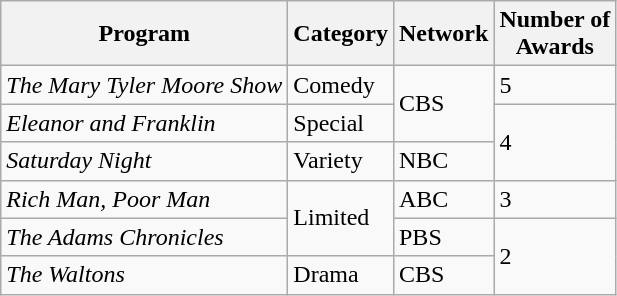<table class="wikitable">
<tr>
<th>Program</th>
<th>Category</th>
<th>Network</th>
<th>Number of<br>Awards</th>
</tr>
<tr>
<td><em>The Mary Tyler Moore Show</em></td>
<td>Comedy</td>
<td rowspan="2">CBS</td>
<td>5</td>
</tr>
<tr>
<td><em>Eleanor and Franklin</em></td>
<td>Special</td>
<td rowspan="2">4</td>
</tr>
<tr>
<td><em>Saturday Night</em></td>
<td>Variety</td>
<td>NBC</td>
</tr>
<tr>
<td><em>Rich Man, Poor Man</em></td>
<td rowspan="2">Limited</td>
<td>ABC</td>
<td>3</td>
</tr>
<tr>
<td><em>The Adams Chronicles</em></td>
<td>PBS</td>
<td rowspan="2">2</td>
</tr>
<tr>
<td><em>The Waltons</em></td>
<td>Drama</td>
<td>CBS</td>
</tr>
</table>
